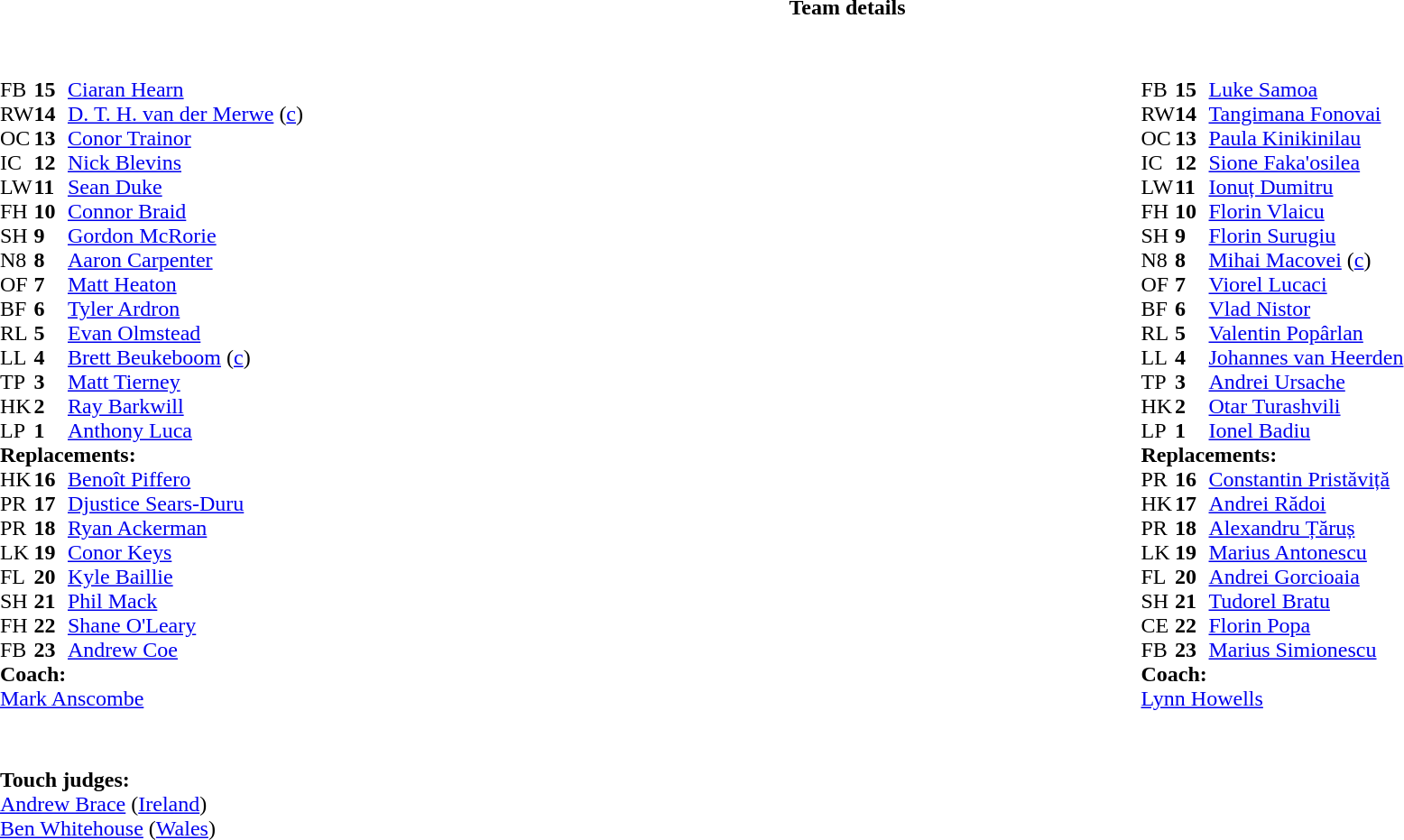<table border="0" width="100%" class="collapsible collapsed">
<tr>
<th>Team details</th>
</tr>
<tr>
<td><br><table width="100%">
<tr>
<td valign="top" width="50%"><br><table style="font-size: 100%" cellspacing="0" cellpadding="0">
<tr>
<th width="25"></th>
<th width="25"></th>
</tr>
<tr>
<td>FB</td>
<td><strong>15</strong></td>
<td><a href='#'>Ciaran Hearn</a></td>
</tr>
<tr>
<td>RW</td>
<td><strong>14</strong></td>
<td><a href='#'>D. T. H. van der Merwe</a> (<a href='#'>c</a>)</td>
<td></td>
</tr>
<tr>
<td>OC</td>
<td><strong>13</strong></td>
<td><a href='#'>Conor Trainor</a></td>
<td></td>
<td></td>
</tr>
<tr>
<td>IC</td>
<td><strong>12</strong></td>
<td><a href='#'>Nick Blevins</a></td>
<td></td>
<td></td>
</tr>
<tr>
<td>LW</td>
<td><strong>11</strong></td>
<td><a href='#'>Sean Duke</a></td>
</tr>
<tr>
<td>FH</td>
<td><strong>10</strong></td>
<td><a href='#'>Connor Braid</a></td>
</tr>
<tr>
<td>SH</td>
<td><strong>9</strong></td>
<td><a href='#'>Gordon McRorie</a></td>
<td></td>
<td></td>
</tr>
<tr>
<td>N8</td>
<td><strong>8</strong></td>
<td><a href='#'>Aaron Carpenter</a></td>
<td></td>
<td></td>
</tr>
<tr>
<td>OF</td>
<td><strong>7</strong></td>
<td><a href='#'>Matt Heaton</a></td>
</tr>
<tr>
<td>BF</td>
<td><strong>6</strong></td>
<td><a href='#'>Tyler Ardron</a></td>
<td></td>
</tr>
<tr>
<td>RL</td>
<td><strong>5</strong></td>
<td><a href='#'>Evan Olmstead</a></td>
</tr>
<tr>
<td>LL</td>
<td><strong>4</strong></td>
<td><a href='#'>Brett Beukeboom</a> (<a href='#'>c</a>)</td>
</tr>
<tr>
<td>TP</td>
<td><strong>3</strong></td>
<td><a href='#'>Matt Tierney</a></td>
<td></td>
<td></td>
</tr>
<tr>
<td>HK</td>
<td><strong>2</strong></td>
<td><a href='#'>Ray Barkwill</a></td>
<td></td>
<td></td>
</tr>
<tr>
<td>LP</td>
<td><strong>1</strong></td>
<td><a href='#'>Anthony Luca</a></td>
<td></td>
<td></td>
</tr>
<tr>
<td colspan=3><strong>Replacements:</strong></td>
</tr>
<tr>
<td>HK</td>
<td><strong>16</strong></td>
<td><a href='#'>Benoît Piffero</a></td>
<td></td>
<td></td>
</tr>
<tr>
<td>PR</td>
<td><strong>17</strong></td>
<td><a href='#'>Djustice Sears-Duru</a></td>
<td></td>
<td></td>
</tr>
<tr>
<td>PR</td>
<td><strong>18</strong></td>
<td><a href='#'>Ryan Ackerman</a></td>
<td></td>
<td></td>
</tr>
<tr>
<td>LK</td>
<td><strong>19</strong></td>
<td><a href='#'>Conor Keys</a></td>
<td></td>
<td></td>
<td></td>
</tr>
<tr>
<td>FL</td>
<td><strong>20</strong></td>
<td><a href='#'>Kyle Baillie</a></td>
<td></td>
<td></td>
<td></td>
</tr>
<tr>
<td>SH</td>
<td><strong>21</strong></td>
<td><a href='#'>Phil Mack</a></td>
<td></td>
<td></td>
</tr>
<tr>
<td>FH</td>
<td><strong>22</strong></td>
<td><a href='#'>Shane O'Leary</a></td>
<td></td>
<td></td>
</tr>
<tr>
<td>FB</td>
<td><strong>23</strong></td>
<td><a href='#'>Andrew Coe</a></td>
<td></td>
<td></td>
</tr>
<tr>
<td colspan=3><strong>Coach:</strong></td>
</tr>
<tr>
<td colspan="4"> <a href='#'>Mark Anscombe</a></td>
</tr>
</table>
</td>
<td valign="top" width="50%"><br><table style="font-size: 100%" cellspacing="0" cellpadding="0" align="center">
<tr>
<th width="25"></th>
<th width="25"></th>
</tr>
<tr>
<td>FB</td>
<td><strong>15</strong></td>
<td><a href='#'>Luke Samoa</a></td>
</tr>
<tr>
<td>RW</td>
<td><strong>14</strong></td>
<td><a href='#'>Tangimana Fonovai</a></td>
</tr>
<tr>
<td>OC</td>
<td><strong>13</strong></td>
<td><a href='#'>Paula Kinikinilau</a></td>
</tr>
<tr>
<td>IC</td>
<td><strong>12</strong></td>
<td><a href='#'>Sione Faka'osilea</a></td>
</tr>
<tr>
<td>LW</td>
<td><strong>11</strong></td>
<td><a href='#'>Ionuț Dumitru</a></td>
<td></td>
<td></td>
</tr>
<tr>
<td>FH</td>
<td><strong>10</strong></td>
<td><a href='#'>Florin Vlaicu</a></td>
</tr>
<tr>
<td>SH</td>
<td><strong>9</strong></td>
<td><a href='#'>Florin Surugiu</a></td>
</tr>
<tr>
<td>N8</td>
<td><strong>8</strong></td>
<td><a href='#'>Mihai Macovei</a> (<a href='#'>c</a>)</td>
</tr>
<tr>
<td>OF</td>
<td><strong>7</strong></td>
<td><a href='#'>Viorel Lucaci</a></td>
<td></td>
<td></td>
</tr>
<tr>
<td>BF</td>
<td><strong>6</strong></td>
<td><a href='#'>Vlad Nistor</a></td>
<td></td>
<td></td>
</tr>
<tr>
<td>RL</td>
<td><strong>5</strong></td>
<td><a href='#'>Valentin Popârlan</a></td>
</tr>
<tr>
<td>LL</td>
<td><strong>4</strong></td>
<td><a href='#'>Johannes van Heerden</a></td>
</tr>
<tr>
<td>TP</td>
<td><strong>3</strong></td>
<td><a href='#'>Andrei Ursache</a></td>
<td></td>
<td></td>
</tr>
<tr>
<td>HK</td>
<td><strong>2</strong></td>
<td><a href='#'>Otar Turashvili</a></td>
<td></td>
</tr>
<tr>
<td>LP</td>
<td><strong>1</strong></td>
<td><a href='#'>Ionel Badiu</a></td>
<td></td>
<td></td>
</tr>
<tr>
<td colspan=3><strong>Replacements:</strong></td>
</tr>
<tr>
<td>PR</td>
<td><strong>16</strong></td>
<td><a href='#'>Constantin Pristăviță</a></td>
<td></td>
<td></td>
</tr>
<tr>
<td>HK</td>
<td><strong>17</strong></td>
<td><a href='#'>Andrei Rădoi</a></td>
<td></td>
<td></td>
</tr>
<tr>
<td>PR</td>
<td><strong>18</strong></td>
<td><a href='#'>Alexandru Țăruș</a></td>
<td></td>
<td></td>
</tr>
<tr>
<td>LK</td>
<td><strong>19</strong></td>
<td><a href='#'>Marius Antonescu</a></td>
</tr>
<tr>
<td>FL</td>
<td><strong>20</strong></td>
<td><a href='#'>Andrei Gorcioaia</a></td>
<td></td>
<td></td>
</tr>
<tr>
<td>SH</td>
<td><strong>21</strong></td>
<td><a href='#'>Tudorel Bratu</a></td>
</tr>
<tr>
<td>CE</td>
<td><strong>22</strong></td>
<td><a href='#'>Florin Popa</a></td>
</tr>
<tr>
<td>FB</td>
<td><strong>23</strong></td>
<td><a href='#'>Marius Simionescu</a></td>
<td></td>
<td></td>
</tr>
<tr>
<td colspan=3><strong>Coach:</strong></td>
</tr>
<tr>
<td colspan="4"> <a href='#'>Lynn Howells</a></td>
</tr>
</table>
</td>
</tr>
</table>
<table width=100% style="font-size: 100%">
<tr>
<td><br><br><strong>Touch judges:</strong>
<br><a href='#'>Andrew Brace</a> (<a href='#'>Ireland</a>)
<br><a href='#'>Ben Whitehouse</a> (<a href='#'>Wales</a>)</td>
</tr>
</table>
</td>
</tr>
</table>
